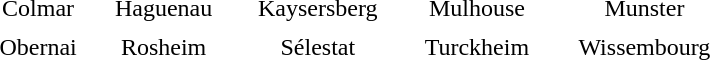<table width="40%" style="float:right;text-align:center">
<tr>
<td></td>
<td></td>
<td></td>
<td></td>
<td></td>
</tr>
<tr>
<td>Colmar</td>
<td>Haguenau</td>
<td>Kaysersberg</td>
<td>Mulhouse</td>
<td>Munster</td>
</tr>
<tr>
<td></td>
<td></td>
<td></td>
<td></td>
<td></td>
</tr>
<tr>
<td>Obernai</td>
<td>Rosheim</td>
<td>Sélestat</td>
<td>Turckheim</td>
<td>Wissembourg</td>
</tr>
</table>
